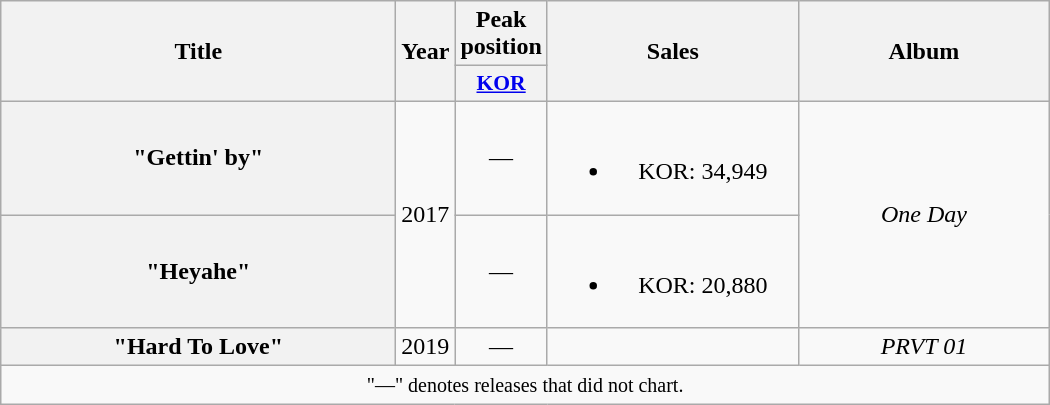<table class="wikitable plainrowheaders" style="text-align:center;">
<tr>
<th scope="col" rowspan="2" style="width:16em;">Title</th>
<th scope="col" rowspan="2" style="width:2em;">Year</th>
<th scope="col">Peak position</th>
<th scope="col" rowspan="2" style="width:10em;">Sales</th>
<th scope="col" rowspan="2" style="width:10em;">Album</th>
</tr>
<tr>
<th scope="col" style="width:2.5em;font-size:90%;"><a href='#'>KOR</a><br></th>
</tr>
<tr>
<th scope="row">"Gettin' by" </th>
<td rowspan="2">2017</td>
<td>—</td>
<td><br><ul><li>KOR: 34,949</li></ul></td>
<td rowspan="2"><em>One Day</em></td>
</tr>
<tr>
<th scope="row">"Heyahe" </th>
<td>—</td>
<td><br><ul><li>KOR: 20,880</li></ul></td>
</tr>
<tr>
<th scope="row">"Hard To Love"</th>
<td>2019</td>
<td>—</td>
<td></td>
<td><em>PRVT 01</em></td>
</tr>
<tr>
<td colspan="5" align="center"><small>"—" denotes releases that did not chart.</small></td>
</tr>
</table>
